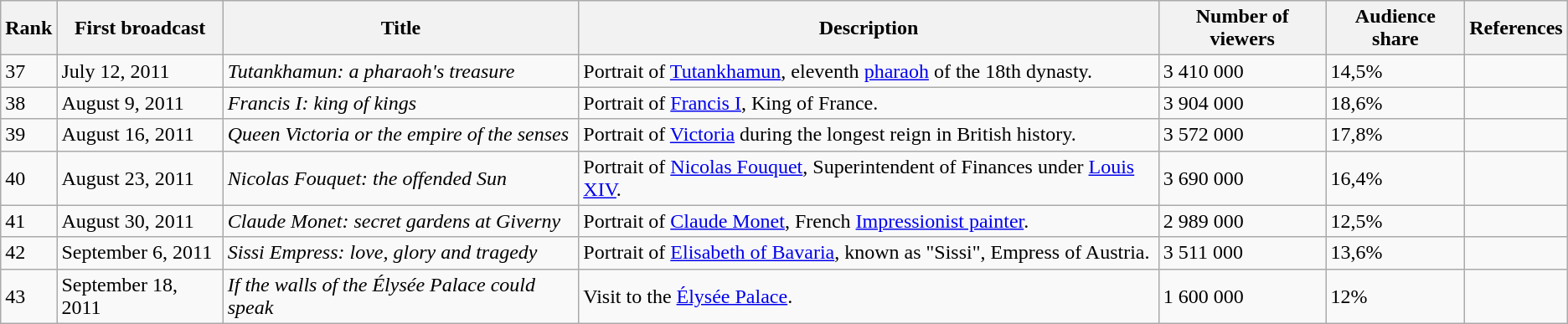<table class="wikitable">
<tr>
<th>Rank</th>
<th>First broadcast</th>
<th>Title</th>
<th>Description</th>
<th>Number of viewers</th>
<th>Audience share</th>
<th>References</th>
</tr>
<tr>
<td>37</td>
<td>July 12, 2011</td>
<td><em>Tutankhamun: a pharaoh's treasure</em></td>
<td>Portrait of <a href='#'>Tutankhamun</a>, eleventh <a href='#'>pharaoh</a> of the 18th dynasty.</td>
<td>3 410 000</td>
<td>14,5%</td>
<td></td>
</tr>
<tr>
<td>38</td>
<td>August 9, 2011</td>
<td><em>Francis I: king of kings</em></td>
<td>Portrait of <a href='#'>Francis I</a>, King of France.</td>
<td>3 904 000</td>
<td>18,6%</td>
<td></td>
</tr>
<tr>
<td>39</td>
<td>August 16, 2011</td>
<td><em>Queen Victoria or the empire of the senses</em></td>
<td>Portrait of <a href='#'>Victoria</a> during the longest reign in British history.</td>
<td>3 572 000</td>
<td>17,8%</td>
<td></td>
</tr>
<tr>
<td>40</td>
<td>August 23, 2011</td>
<td><em>Nicolas Fouquet: the offended Sun</em></td>
<td>Portrait of <a href='#'>Nicolas Fouquet</a>, Superintendent of Finances under <a href='#'>Louis XIV</a>.</td>
<td>3 690 000</td>
<td>16,4%</td>
<td></td>
</tr>
<tr>
<td>41</td>
<td>August 30, 2011</td>
<td><em>Claude Monet: secret gardens at Giverny</em></td>
<td>Portrait of <a href='#'>Claude Monet</a>, French <a href='#'>Impressionist painter</a>.</td>
<td>2 989 000</td>
<td>12,5%</td>
<td></td>
</tr>
<tr>
<td>42</td>
<td>September 6, 2011</td>
<td><em>Sissi Empress: love, glory and tragedy</em></td>
<td>Portrait of <a href='#'>Elisabeth of Bavaria</a>, known as "Sissi", Empress of Austria.</td>
<td>3 511 000</td>
<td>13,6%</td>
<td></td>
</tr>
<tr>
<td>43</td>
<td>September 18, 2011</td>
<td><em>If the walls of the Élysée Palace could speak</em></td>
<td>Visit to the <a href='#'>Élysée Palace</a>.</td>
<td>1 600 000</td>
<td>12%</td>
<td></td>
</tr>
</table>
